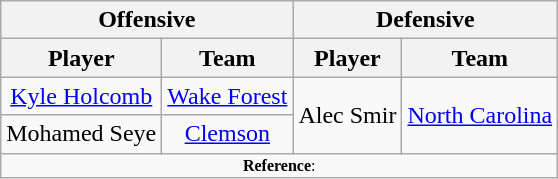<table class="wikitable" style="text-align: center;">
<tr>
<th colspan="2">Offensive</th>
<th colspan="2">Defensive</th>
</tr>
<tr>
<th>Player</th>
<th>Team</th>
<th>Player</th>
<th>Team</th>
</tr>
<tr>
<td><a href='#'>Kyle Holcomb</a></td>
<td><a href='#'>Wake Forest</a></td>
<td rowspan=2>Alec Smir</td>
<td rowspan=2><a href='#'>North Carolina</a></td>
</tr>
<tr>
<td>Mohamed Seye</td>
<td><a href='#'>Clemson</a></td>
</tr>
<tr>
<td colspan="4"  style="font-size:8pt; text-align:center;"><strong>Reference</strong>:</td>
</tr>
</table>
